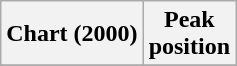<table class="wikitable plainrowheaders" style="text-align:center">
<tr>
<th scope="col">Chart (2000)</th>
<th scope="col">Peak<br>position</th>
</tr>
<tr>
</tr>
</table>
